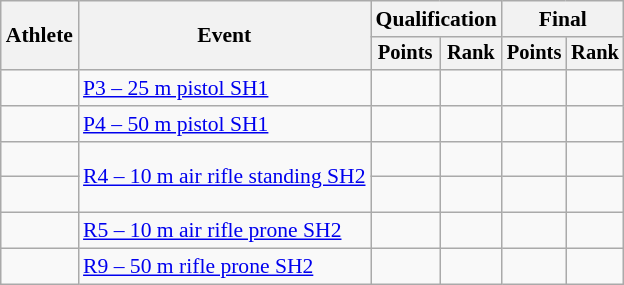<table class="wikitable" style="font-size:90%">
<tr>
<th rowspan="2">Athlete</th>
<th rowspan="2">Event</th>
<th colspan="2">Qualification</th>
<th colspan="2">Final</th>
</tr>
<tr style="font-size:95%">
<th>Points</th>
<th>Rank</th>
<th>Points</th>
<th>Rank</th>
</tr>
<tr align=center>
<td align=left> </td>
<td align=left><a href='#'>P3 – 25 m pistol SH1</a></td>
<td></td>
<td></td>
<td></td>
<td></td>
</tr>
<tr align=center>
<td align=left> </td>
<td align=left><a href='#'>P4 – 50 m pistol SH1</a></td>
<td></td>
<td></td>
<td></td>
<td></td>
</tr>
<tr align=center>
<td align=left> </td>
<td align=left rowspan=2><a href='#'>R4 – 10 m air rifle standing SH2</a></td>
<td></td>
<td></td>
<td></td>
<td></td>
</tr>
<tr align=center>
<td align=left> </td>
<td></td>
<td></td>
<td></td>
<td></td>
</tr>
<tr align=center>
<td align=left> </td>
<td align=left><a href='#'>R5 – 10 m air rifle prone SH2</a></td>
<td></td>
<td></td>
<td></td>
<td></td>
</tr>
<tr align=center>
<td align=left> </td>
<td align=left><a href='#'>R9 – 50 m rifle prone SH2</a></td>
<td></td>
<td></td>
<td></td>
<td></td>
</tr>
</table>
